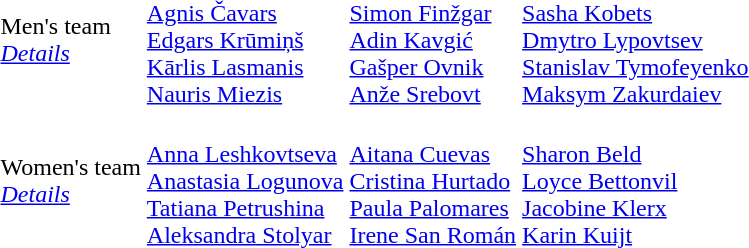<table>
<tr>
<td>Men's team<br><em><a href='#'>Details</a></em></td>
<td><br><a href='#'>Agnis Čavars</a><br><a href='#'>Edgars Krūmiņš</a><br><a href='#'>Kārlis Lasmanis</a><br><a href='#'>Nauris Miezis</a></td>
<td><br><a href='#'>Simon Finžgar</a><br><a href='#'>Adin Kavgić</a><br><a href='#'>Gašper Ovnik</a><br><a href='#'>Anže Srebovt</a></td>
<td><br><a href='#'>Sasha Kobets</a><br><a href='#'>Dmytro Lypovtsev</a><br><a href='#'>Stanislav Tymofeyenko</a><br><a href='#'>Maksym Zakurdaiev</a></td>
</tr>
<tr>
<td>Women's team<br><em><a href='#'>Details</a></em></td>
<td><br><a href='#'>Anna Leshkovtseva</a><br><a href='#'>Anastasia Logunova</a><br><a href='#'>Tatiana Petrushina</a><br><a href='#'>Aleksandra Stolyar</a></td>
<td><br><a href='#'>Aitana Cuevas</a><br><a href='#'>Cristina Hurtado</a><br><a href='#'>Paula Palomares</a><br><a href='#'>Irene San Román</a></td>
<td><br><a href='#'>Sharon Beld</a><br><a href='#'>Loyce Bettonvil</a><br><a href='#'>Jacobine Klerx</a><br><a href='#'>Karin Kuijt </a></td>
</tr>
</table>
